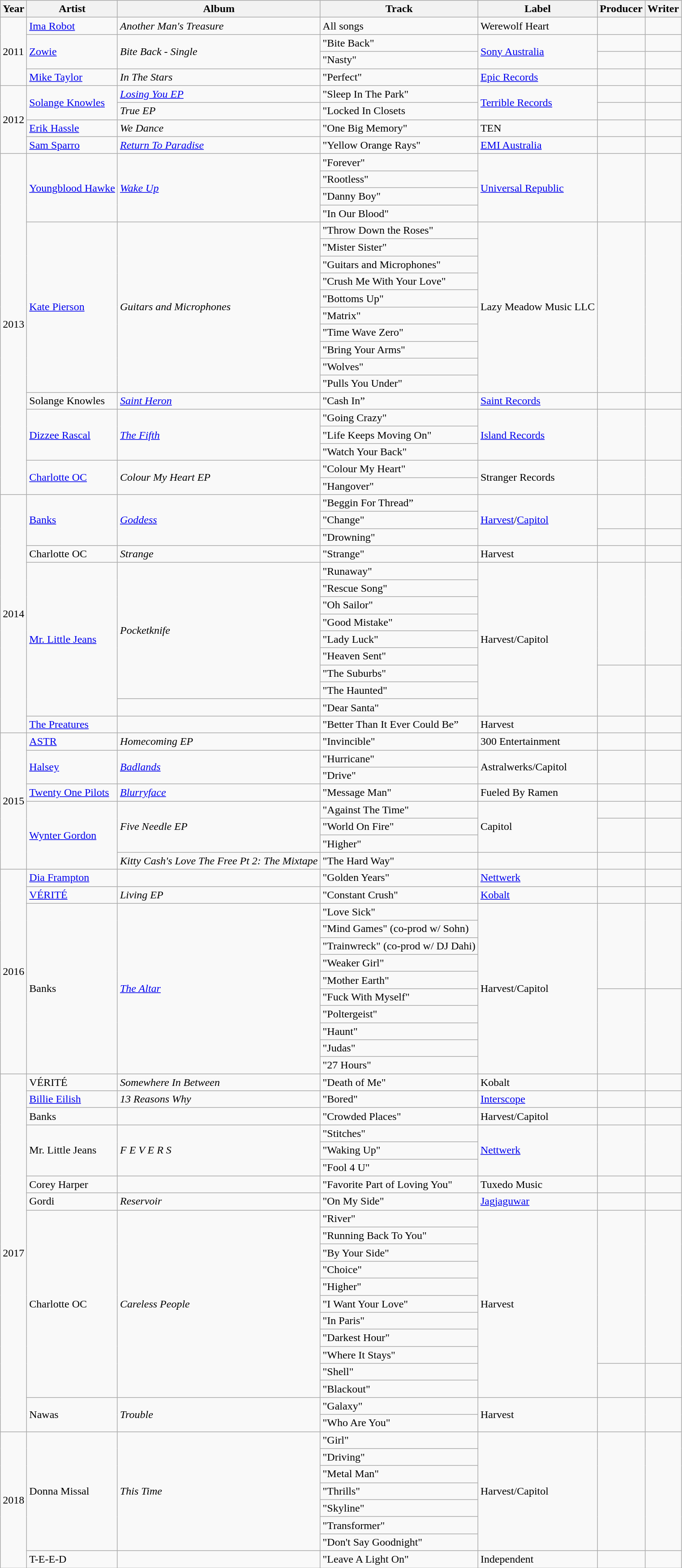<table class="wikitable">
<tr>
<th>Year</th>
<th>Artist</th>
<th>Album</th>
<th>Track</th>
<th>Label</th>
<th>Producer</th>
<th>Writer</th>
</tr>
<tr>
<td rowspan="4">2011</td>
<td><a href='#'>Ima Robot</a></td>
<td><em>Another Man's Treasure</em></td>
<td>All songs</td>
<td>Werewolf Heart</td>
<td></td>
<td></td>
</tr>
<tr>
<td rowspan="2"><a href='#'>Zowie</a></td>
<td rowspan="2"><em>Bite Back - Single</em></td>
<td>"Bite Back"</td>
<td rowspan="2"><a href='#'>Sony Australia</a></td>
<td></td>
<td></td>
</tr>
<tr>
<td>"Nasty"</td>
<td></td>
<td></td>
</tr>
<tr>
<td><a href='#'>Mike Taylor</a></td>
<td><em>In The Stars</em></td>
<td>"Perfect"</td>
<td><a href='#'>Epic Records</a></td>
<td></td>
<td></td>
</tr>
<tr>
<td rowspan="4">2012</td>
<td rowspan="2"><a href='#'>Solange Knowles</a></td>
<td><em><a href='#'>Losing You EP</a></em></td>
<td>"Sleep In The Park"</td>
<td rowspan="2"><a href='#'>Terrible Records</a></td>
<td></td>
<td></td>
</tr>
<tr>
<td><em>True EP</em></td>
<td>"Locked In Closets</td>
<td></td>
<td></td>
</tr>
<tr>
<td><a href='#'>Erik Hassle</a></td>
<td><em>We Dance</em></td>
<td>"One Big Memory"</td>
<td>TEN</td>
<td></td>
<td></td>
</tr>
<tr>
<td><a href='#'>Sam Sparro</a></td>
<td><em><a href='#'>Return To Paradise</a></em></td>
<td>"Yellow Orange Rays"</td>
<td><a href='#'>EMI Australia</a></td>
<td></td>
<td></td>
</tr>
<tr>
<td rowspan="20">2013</td>
<td rowspan="4"><a href='#'>Youngblood Hawke</a></td>
<td rowspan="4"><em><a href='#'>Wake Up</a></em></td>
<td>"Forever"</td>
<td rowspan="4"><a href='#'>Universal Republic</a></td>
<td rowspan="4"></td>
<td rowspan="4"></td>
</tr>
<tr>
<td>"Rootless"</td>
</tr>
<tr>
<td>"Danny Boy"</td>
</tr>
<tr>
<td>"In Our Blood"</td>
</tr>
<tr>
<td rowspan="10"><a href='#'>Kate Pierson</a></td>
<td rowspan="10"><em>Guitars and Microphones</em></td>
<td>"Throw Down the Roses"</td>
<td rowspan="10">Lazy Meadow Music LLC</td>
<td rowspan="10"></td>
<td rowspan="10"></td>
</tr>
<tr>
<td>"Mister Sister"</td>
</tr>
<tr>
<td>"Guitars and Microphones"</td>
</tr>
<tr>
<td>"Crush Me With Your Love"</td>
</tr>
<tr>
<td>"Bottoms Up"</td>
</tr>
<tr>
<td>"Matrix"</td>
</tr>
<tr>
<td>"Time Wave Zero"</td>
</tr>
<tr>
<td>"Bring Your Arms"</td>
</tr>
<tr>
<td>"Wolves"</td>
</tr>
<tr>
<td>"Pulls You Under"</td>
</tr>
<tr>
<td>Solange Knowles</td>
<td><em><a href='#'>Saint Heron</a></em></td>
<td>"Cash In”</td>
<td><a href='#'>Saint Records</a></td>
<td></td>
<td></td>
</tr>
<tr>
<td rowspan="3"><a href='#'>Dizzee Rascal</a></td>
<td rowspan="3"><em><a href='#'>The Fifth</a></em></td>
<td>"Going Crazy"</td>
<td rowspan="3"><a href='#'>Island Records</a></td>
<td rowspan="3"></td>
<td rowspan="3"></td>
</tr>
<tr>
<td>"Life Keeps Moving On"</td>
</tr>
<tr>
<td>"Watch Your Back"</td>
</tr>
<tr>
<td rowspan="2"><a href='#'>Charlotte OC</a></td>
<td rowspan="2"><em>Colour My Heart EP</em></td>
<td>"Colour My Heart"</td>
<td rowspan="2">Stranger Records</td>
<td rowspan="2"></td>
<td rowspan="2"></td>
</tr>
<tr>
<td>"Hangover"</td>
</tr>
<tr>
<td rowspan="14">2014</td>
<td rowspan="3"><a href='#'>Banks</a></td>
<td rowspan="3"><em><a href='#'>Goddess</a></em></td>
<td>"Beggin For Thread”</td>
<td rowspan="3"><a href='#'>Harvest</a>/<a href='#'>Capitol</a></td>
<td rowspan="2"></td>
<td rowspan="2"></td>
</tr>
<tr>
<td>"Change"</td>
</tr>
<tr>
<td>"Drowning"</td>
<td></td>
<td></td>
</tr>
<tr>
<td>Charlotte OC</td>
<td><em>Strange</em></td>
<td>"Strange"</td>
<td>Harvest</td>
<td></td>
<td></td>
</tr>
<tr>
<td rowspan="9"><a href='#'>Mr. Little Jeans</a></td>
<td rowspan="8"><em>Pocketknife</em></td>
<td>"Runaway"</td>
<td rowspan="9">Harvest/Capitol</td>
<td rowspan="6"></td>
<td rowspan="6"></td>
</tr>
<tr>
<td>"Rescue Song"</td>
</tr>
<tr>
<td>"Oh Sailor"</td>
</tr>
<tr>
<td>"Good Mistake"</td>
</tr>
<tr>
<td>"Lady Luck"</td>
</tr>
<tr>
<td>"Heaven Sent"</td>
</tr>
<tr>
<td>"The Suburbs"</td>
<td rowspan="3"></td>
<td rowspan="3"></td>
</tr>
<tr>
<td>"The Haunted"</td>
</tr>
<tr>
<td></td>
<td>"Dear Santa"</td>
</tr>
<tr>
<td><a href='#'>The Preatures</a></td>
<td></td>
<td>"Better Than It Ever Could Be”</td>
<td>Harvest</td>
<td></td>
<td></td>
</tr>
<tr>
<td rowspan="8">2015</td>
<td><a href='#'>ASTR</a></td>
<td><em>Homecoming EP</em></td>
<td>"Invincible"</td>
<td>300 Entertainment</td>
<td></td>
<td></td>
</tr>
<tr>
<td rowspan="2"><a href='#'>Halsey</a></td>
<td rowspan="2"><em><a href='#'>Badlands</a></em></td>
<td>"Hurricane"</td>
<td rowspan="2">Astralwerks/Capitol</td>
<td rowspan="2"></td>
<td rowspan="2"></td>
</tr>
<tr>
<td>"Drive"</td>
</tr>
<tr>
<td><a href='#'>Twenty One Pilots</a></td>
<td><em><a href='#'>Blurryface</a></em></td>
<td>"Message Man"</td>
<td>Fueled By Ramen</td>
<td></td>
<td></td>
</tr>
<tr>
<td rowspan="4"><a href='#'>Wynter Gordon</a></td>
<td rowspan="3"><em>Five Needle EP</em></td>
<td>"Against The Time"</td>
<td rowspan="3">Capitol</td>
<td></td>
<td></td>
</tr>
<tr>
<td>"World On Fire"</td>
<td rowspan="2"></td>
<td rowspan="2"></td>
</tr>
<tr>
<td>"Higher"</td>
</tr>
<tr>
<td><em>Kitty Cash's Love The Free Pt 2: The Mixtape</em></td>
<td>"The Hard Way"</td>
<td></td>
<td></td>
<td></td>
</tr>
<tr>
<td rowspan="12">2016</td>
<td><a href='#'>Dia Frampton</a></td>
<td></td>
<td>"Golden Years"</td>
<td><a href='#'>Nettwerk</a></td>
<td></td>
<td></td>
</tr>
<tr>
<td><a href='#'>VÉRITÉ</a></td>
<td><em>Living EP</em></td>
<td>"Constant Crush"</td>
<td><a href='#'>Kobalt</a></td>
<td></td>
<td></td>
</tr>
<tr>
<td rowspan="10">Banks</td>
<td rowspan="10"><em><a href='#'>The Altar</a></em></td>
<td>"Love Sick"</td>
<td rowspan="10">Harvest/Capitol</td>
<td rowspan="5"></td>
<td rowspan="5"></td>
</tr>
<tr>
<td>"Mind Games" (co-prod w/ Sohn)</td>
</tr>
<tr>
<td>"Trainwreck" (co-prod w/ DJ Dahi)</td>
</tr>
<tr>
<td>"Weaker Girl"</td>
</tr>
<tr>
<td>"Mother Earth"</td>
</tr>
<tr>
<td>"Fuck With Myself"</td>
<td rowspan="5"></td>
<td rowspan="5"></td>
</tr>
<tr>
<td>"Poltergeist"</td>
</tr>
<tr>
<td>"Haunt"</td>
</tr>
<tr>
<td>"Judas"</td>
</tr>
<tr>
<td>"27 Hours"</td>
</tr>
<tr>
<td rowspan="21">2017</td>
<td>VÉRITÉ</td>
<td><em>Somewhere In Between</em></td>
<td>"Death of Me"</td>
<td>Kobalt</td>
<td></td>
<td></td>
</tr>
<tr>
<td><a href='#'>Billie Eilish</a></td>
<td><em>13 Reasons Why</em></td>
<td>"Bored"</td>
<td><a href='#'>Interscope</a></td>
<td></td>
<td></td>
</tr>
<tr>
<td>Banks</td>
<td></td>
<td>"Crowded Places"</td>
<td>Harvest/Capitol</td>
<td></td>
<td></td>
</tr>
<tr>
<td rowspan="3">Mr. Little Jeans</td>
<td rowspan="3"><em>F E V E R S</em></td>
<td>"Stitches"</td>
<td rowspan="3"><a href='#'>Nettwerk</a></td>
<td rowspan="3"></td>
<td rowspan="3"></td>
</tr>
<tr>
<td>"Waking Up"</td>
</tr>
<tr>
<td>"Fool 4 U"</td>
</tr>
<tr>
<td>Corey Harper</td>
<td></td>
<td>"Favorite Part of Loving You"</td>
<td>Tuxedo Music</td>
<td></td>
<td></td>
</tr>
<tr>
<td>Gordi</td>
<td><em>Reservoir</em></td>
<td>"On My Side"</td>
<td><a href='#'>Jagjaguwar</a></td>
<td></td>
<td></td>
</tr>
<tr>
<td rowspan="11">Charlotte OC</td>
<td rowspan="11"><em>Careless People</em></td>
<td>"River"</td>
<td rowspan="11">Harvest</td>
<td rowspan="9"></td>
<td rowspan="9"></td>
</tr>
<tr>
<td>"Running Back To You"</td>
</tr>
<tr>
<td>"By Your Side"</td>
</tr>
<tr>
<td>"Choice"</td>
</tr>
<tr>
<td>"Higher"</td>
</tr>
<tr>
<td>"I Want Your Love"</td>
</tr>
<tr>
<td>"In Paris"</td>
</tr>
<tr>
<td>"Darkest Hour"</td>
</tr>
<tr>
<td>"Where It Stays"</td>
</tr>
<tr>
<td>"Shell"</td>
<td rowspan="2"></td>
<td rowspan="2"></td>
</tr>
<tr>
<td>"Blackout"</td>
</tr>
<tr>
<td rowspan="2">Nawas</td>
<td rowspan="2"><em>Trouble</em></td>
<td>"Galaxy"</td>
<td rowspan="2">Harvest</td>
<td rowspan="2"></td>
<td rowspan="2"></td>
</tr>
<tr>
<td>"Who Are You"</td>
</tr>
<tr>
<td rowspan="8">2018</td>
<td rowspan="7">Donna Missal</td>
<td rowspan="7"><em>This Time</em></td>
<td>"Girl"</td>
<td rowspan="7">Harvest/Capitol</td>
<td rowspan="7"></td>
<td rowspan="7"></td>
</tr>
<tr>
<td>"Driving"</td>
</tr>
<tr>
<td>"Metal Man"</td>
</tr>
<tr>
<td>"Thrills"</td>
</tr>
<tr>
<td>"Skyline"</td>
</tr>
<tr>
<td>"Transformer"</td>
</tr>
<tr>
<td>"Don't Say Goodnight"</td>
</tr>
<tr>
<td T-E-E-D>T-E-E-D</td>
<td></td>
<td>"Leave A Light On"</td>
<td>Independent</td>
<td></td>
<td></td>
</tr>
</table>
